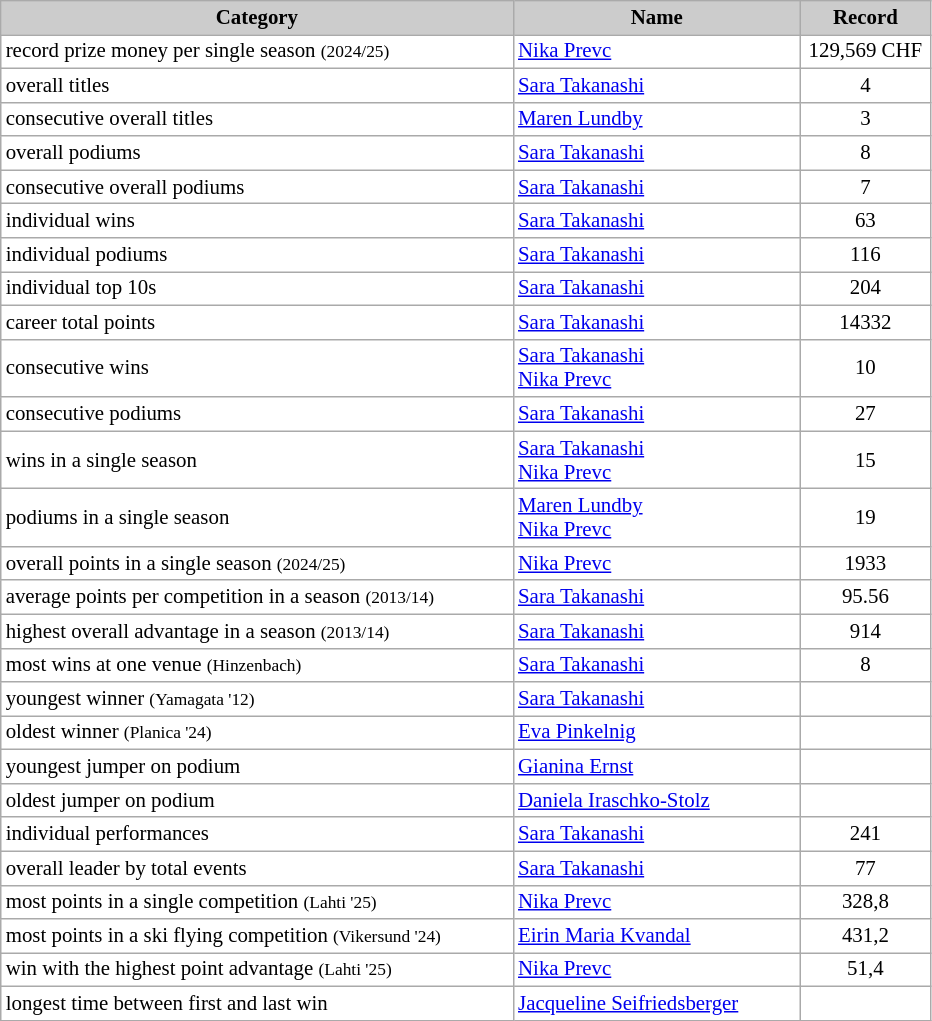<table class="wikitable sortable" style="font-size:87%; text-align:left; border:grey solid 1px; border-collapse:collapse; background:#ffffff;">
<tr style="background:#ccc; text-align:center;">
<th style="background:#ccc;" width="335">Category</th>
<th style="background:#ccc;" width="185">Name</th>
<th style="background:#ccc;" width="80">Record</th>
</tr>
<tr>
<td>record prize money per single season <small>(2024/25)</small></td>
<td> <a href='#'>Nika Prevc</a></td>
<td align=center>129,569 CHF</td>
</tr>
<tr>
<td>overall titles</td>
<td> <a href='#'>Sara Takanashi</a></td>
<td align=center>4</td>
</tr>
<tr>
<td>consecutive overall titles</td>
<td> <a href='#'>Maren Lundby</a></td>
<td align=center>3</td>
</tr>
<tr>
<td>overall podiums</td>
<td> <a href='#'>Sara Takanashi</a></td>
<td align=center>8</td>
</tr>
<tr>
<td>consecutive overall podiums</td>
<td> <a href='#'>Sara Takanashi</a></td>
<td align=center>7</td>
</tr>
<tr>
<td>individual wins</td>
<td> <a href='#'>Sara Takanashi</a></td>
<td align=center>63</td>
</tr>
<tr>
<td>individual podiums</td>
<td> <a href='#'>Sara Takanashi</a></td>
<td align=center>116</td>
</tr>
<tr>
<td>individual top 10s</td>
<td> <a href='#'>Sara Takanashi</a></td>
<td align=center>204</td>
</tr>
<tr>
<td>career total points</td>
<td> <a href='#'>Sara Takanashi</a></td>
<td align=center>14332</td>
</tr>
<tr>
<td>consecutive wins</td>
<td> <a href='#'>Sara Takanashi</a> <br>  <a href='#'>Nika Prevc</a></td>
<td align=center>10</td>
</tr>
<tr>
<td>consecutive podiums</td>
<td> <a href='#'>Sara Takanashi</a></td>
<td align=center>27</td>
</tr>
<tr>
<td>wins in a single season</td>
<td> <a href='#'>Sara Takanashi</a> <br>  <a href='#'>Nika Prevc</a></td>
<td align=center>15</td>
</tr>
<tr>
<td>podiums in a single season</td>
<td> <a href='#'>Maren Lundby</a> <br>  <a href='#'>Nika Prevc</a></td>
<td align=center>19</td>
</tr>
<tr>
<td>overall points in a single season <small>(2024/25)</small></td>
<td> <a href='#'>Nika Prevc</a></td>
<td align=center>1933</td>
</tr>
<tr>
<td>average points per competition in a season <small>(2013/14)</small></td>
<td> <a href='#'>Sara Takanashi</a></td>
<td align=center>95.56</td>
</tr>
<tr>
<td>highest overall advantage in a season <small>(2013/14)</small></td>
<td> <a href='#'>Sara Takanashi</a></td>
<td align=center>914</td>
</tr>
<tr>
<td>most wins at one venue <small>(Hinzenbach)</small></td>
<td> <a href='#'>Sara Takanashi</a></td>
<td align=center>8</td>
</tr>
<tr>
<td>youngest winner <small>(Yamagata '12)</small></td>
<td> <a href='#'>Sara Takanashi</a></td>
<td align=center></td>
</tr>
<tr>
<td>oldest winner <small>(Planica '24)</small></td>
<td> <a href='#'>Eva Pinkelnig</a></td>
<td align=center></td>
</tr>
<tr>
<td>youngest jumper on podium</td>
<td> <a href='#'>Gianina Ernst</a></td>
<td align=center></td>
</tr>
<tr>
<td>oldest jumper on podium</td>
<td> <a href='#'>Daniela Iraschko-Stolz</a></td>
<td align=center></td>
</tr>
<tr>
<td>individual performances</td>
<td> <a href='#'>Sara Takanashi</a></td>
<td align=center>241</td>
</tr>
<tr>
<td>overall leader by total events</td>
<td> <a href='#'>Sara Takanashi</a></td>
<td align=center>77</td>
</tr>
<tr>
<td>most points in a single competition <small>(Lahti '25)</small></td>
<td> <a href='#'>Nika Prevc</a></td>
<td align=center>328,8</td>
</tr>
<tr>
<td>most points in a ski flying competition <small>(Vikersund '24)</small></td>
<td> <a href='#'>Eirin Maria Kvandal</a></td>
<td align=center>431,2</td>
</tr>
<tr>
<td>win with the highest point advantage <small>(Lahti '25)</small></td>
<td> <a href='#'>Nika Prevc</a></td>
<td align=center>51,4</td>
</tr>
<tr>
<td>longest time between first and last win</td>
<td> <a href='#'>Jacqueline Seifriedsberger</a></td>
<td align=center></td>
</tr>
</table>
